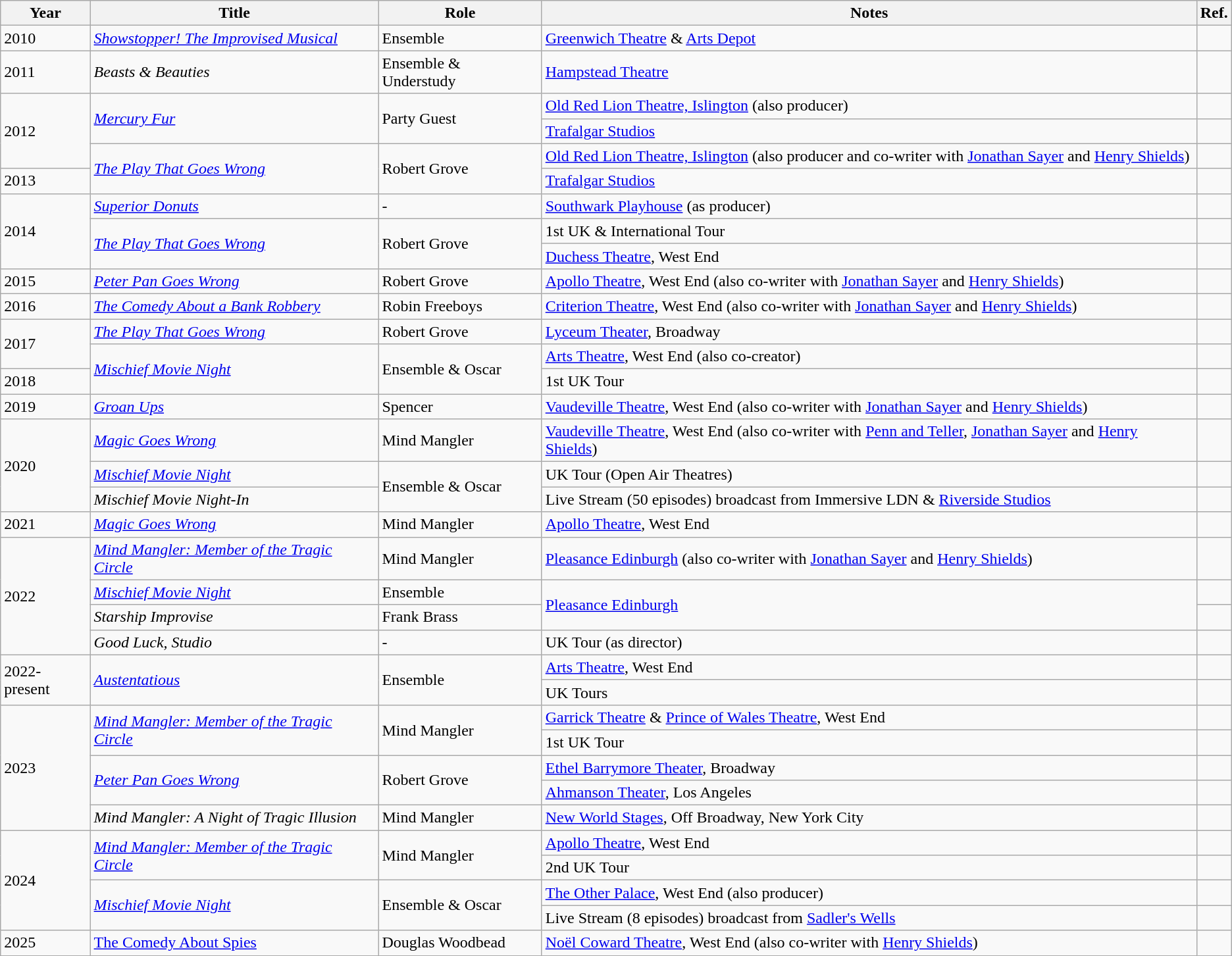<table class="wikitable">
<tr>
<th>Year</th>
<th>Title</th>
<th>Role</th>
<th>Notes</th>
<th>Ref.</th>
</tr>
<tr>
<td>2010</td>
<td><em><a href='#'>Showstopper! The Improvised Musical</a></em></td>
<td>Ensemble</td>
<td><a href='#'>Greenwich Theatre</a> & <a href='#'>Arts Depot</a></td>
<td></td>
</tr>
<tr>
<td>2011</td>
<td><em>Beasts & Beauties</em></td>
<td>Ensemble & Understudy</td>
<td><a href='#'>Hampstead Theatre</a></td>
<td></td>
</tr>
<tr>
<td rowspan="3">2012</td>
<td rowspan="2"><em><a href='#'>Mercury Fur</a></em></td>
<td rowspan="2">Party Guest</td>
<td><a href='#'>Old Red Lion Theatre, Islington</a> (also producer)</td>
<td></td>
</tr>
<tr>
<td><a href='#'>Trafalgar Studios</a></td>
<td></td>
</tr>
<tr>
<td rowspan="2"><em><a href='#'>The Play That Goes Wrong</a></em></td>
<td rowspan="2">Robert Grove</td>
<td><a href='#'>Old Red Lion Theatre, Islington</a> (also producer and co-writer with <a href='#'>Jonathan Sayer</a> and <a href='#'>Henry Shields</a>)</td>
<td></td>
</tr>
<tr>
<td>2013</td>
<td><a href='#'>Trafalgar Studios</a></td>
<td></td>
</tr>
<tr>
<td rowspan="3">2014</td>
<td><em><a href='#'>Superior Donuts</a></em></td>
<td>-</td>
<td><a href='#'>Southwark Playhouse</a> (as producer)</td>
<td></td>
</tr>
<tr>
<td rowspan="2"><em><a href='#'>The Play That Goes Wrong</a></em></td>
<td rowspan="2">Robert Grove</td>
<td>1st UK & International Tour</td>
<td></td>
</tr>
<tr>
<td><a href='#'>Duchess Theatre</a>, West End</td>
<td></td>
</tr>
<tr>
<td>2015</td>
<td><em><a href='#'>Peter Pan Goes Wrong</a></em></td>
<td>Robert Grove</td>
<td><a href='#'>Apollo Theatre</a>, West End (also co-writer with <a href='#'>Jonathan Sayer</a> and <a href='#'>Henry Shields</a>)</td>
<td></td>
</tr>
<tr>
<td>2016</td>
<td><em><a href='#'>The Comedy About a Bank Robbery</a></em></td>
<td>Robin Freeboys</td>
<td><a href='#'>Criterion Theatre</a>, West End (also co-writer with <a href='#'>Jonathan Sayer</a> and <a href='#'>Henry Shields</a>)</td>
<td></td>
</tr>
<tr>
<td rowspan="2">2017</td>
<td><em><a href='#'>The Play That Goes Wrong</a></em></td>
<td>Robert Grove</td>
<td><a href='#'>Lyceum Theater</a>, Broadway</td>
<td></td>
</tr>
<tr>
<td rowspan="2"><em><a href='#'>Mischief Movie Night</a></em></td>
<td rowspan="2">Ensemble & Oscar</td>
<td><a href='#'>Arts Theatre</a>, West End (also co-creator)</td>
<td></td>
</tr>
<tr>
<td>2018</td>
<td>1st UK Tour</td>
<td></td>
</tr>
<tr>
<td>2019</td>
<td><em><a href='#'>Groan Ups</a></em></td>
<td>Spencer</td>
<td><a href='#'>Vaudeville Theatre</a>, West End (also co-writer with <a href='#'>Jonathan Sayer</a> and <a href='#'>Henry Shields</a>)</td>
<td></td>
</tr>
<tr>
<td rowspan="3">2020</td>
<td><em><a href='#'>Magic Goes Wrong</a></em></td>
<td>Mind Mangler</td>
<td><a href='#'>Vaudeville Theatre</a>, West End (also co-writer with  <a href='#'>Penn and Teller</a>, <a href='#'>Jonathan Sayer</a> and <a href='#'>Henry Shields</a>)</td>
<td></td>
</tr>
<tr>
<td><em><a href='#'>Mischief Movie Night</a></em></td>
<td rowspan="2">Ensemble & Oscar</td>
<td>UK Tour (Open Air Theatres)</td>
<td></td>
</tr>
<tr>
<td><em>Mischief Movie Night-In</em></td>
<td>Live Stream (50 episodes) broadcast from Immersive LDN & <a href='#'>Riverside Studios</a></td>
<td></td>
</tr>
<tr>
<td>2021</td>
<td><em><a href='#'>Magic Goes Wrong</a></em></td>
<td>Mind Mangler</td>
<td><a href='#'>Apollo Theatre</a>, West End</td>
<td></td>
</tr>
<tr>
<td rowspan="4">2022</td>
<td><em><a href='#'>Mind Mangler: Member of the Tragic Circle</a></em></td>
<td>Mind Mangler</td>
<td><a href='#'>Pleasance Edinburgh</a> (also co-writer with <a href='#'>Jonathan Sayer</a> and <a href='#'>Henry Shields</a>)</td>
<td></td>
</tr>
<tr>
<td><em><a href='#'>Mischief Movie Night</a></em></td>
<td>Ensemble</td>
<td rowspan="2"><a href='#'>Pleasance Edinburgh</a></td>
<td></td>
</tr>
<tr>
<td><em>Starship Improvise</em></td>
<td>Frank Brass</td>
<td></td>
</tr>
<tr>
<td><em>Good Luck, Studio</em></td>
<td>-</td>
<td>UK Tour (as director)</td>
<td></td>
</tr>
<tr>
<td rowspan="2">2022-present</td>
<td rowspan="2"><em><a href='#'>Austentatious</a></em></td>
<td rowspan="2">Ensemble</td>
<td><a href='#'>Arts Theatre</a>, West End</td>
<td></td>
</tr>
<tr>
<td>UK Tours</td>
<td></td>
</tr>
<tr>
<td rowspan="5">2023</td>
<td rowspan="2"><em><a href='#'>Mind Mangler: Member of the Tragic Circle</a></em></td>
<td rowspan="2">Mind Mangler</td>
<td><a href='#'>Garrick Theatre</a> & <a href='#'>Prince of Wales Theatre</a>, West End</td>
<td></td>
</tr>
<tr>
<td>1st UK Tour</td>
<td></td>
</tr>
<tr>
<td rowspan="2"><em><a href='#'>Peter Pan Goes Wrong</a></em></td>
<td rowspan="2">Robert Grove</td>
<td><a href='#'>Ethel Barrymore Theater</a>, Broadway</td>
<td></td>
</tr>
<tr>
<td><a href='#'>Ahmanson Theater</a>, Los Angeles</td>
<td></td>
</tr>
<tr>
<td><em>Mind Mangler: A Night of Tragic Illusion</em></td>
<td>Mind Mangler</td>
<td><a href='#'>New World Stages</a>, Off Broadway, New York City</td>
<td></td>
</tr>
<tr>
<td rowspan="4">2024</td>
<td rowspan="2"><em><a href='#'>Mind Mangler: Member of the Tragic Circle</a></em></td>
<td rowspan="2">Mind Mangler</td>
<td><a href='#'>Apollo Theatre</a>, West End</td>
<td></td>
</tr>
<tr>
<td>2nd UK Tour</td>
<td></td>
</tr>
<tr>
<td rowspan="2"><em><a href='#'>Mischief Movie Night</a></em></td>
<td rowspan="2">Ensemble & Oscar</td>
<td><a href='#'>The Other Palace</a>, West End (also producer)</td>
<td></td>
</tr>
<tr>
<td>Live Stream (8 episodes) broadcast from <a href='#'>Sadler's Wells</a></td>
<td></td>
</tr>
<tr>
<td>2025</td>
<td><a href='#'>The Comedy About Spies</a></td>
<td>Douglas Woodbead</td>
<td><a href='#'>Noël Coward Theatre</a>, West End (also co-writer with <a href='#'>Henry Shields</a>)</td>
<td></td>
</tr>
</table>
